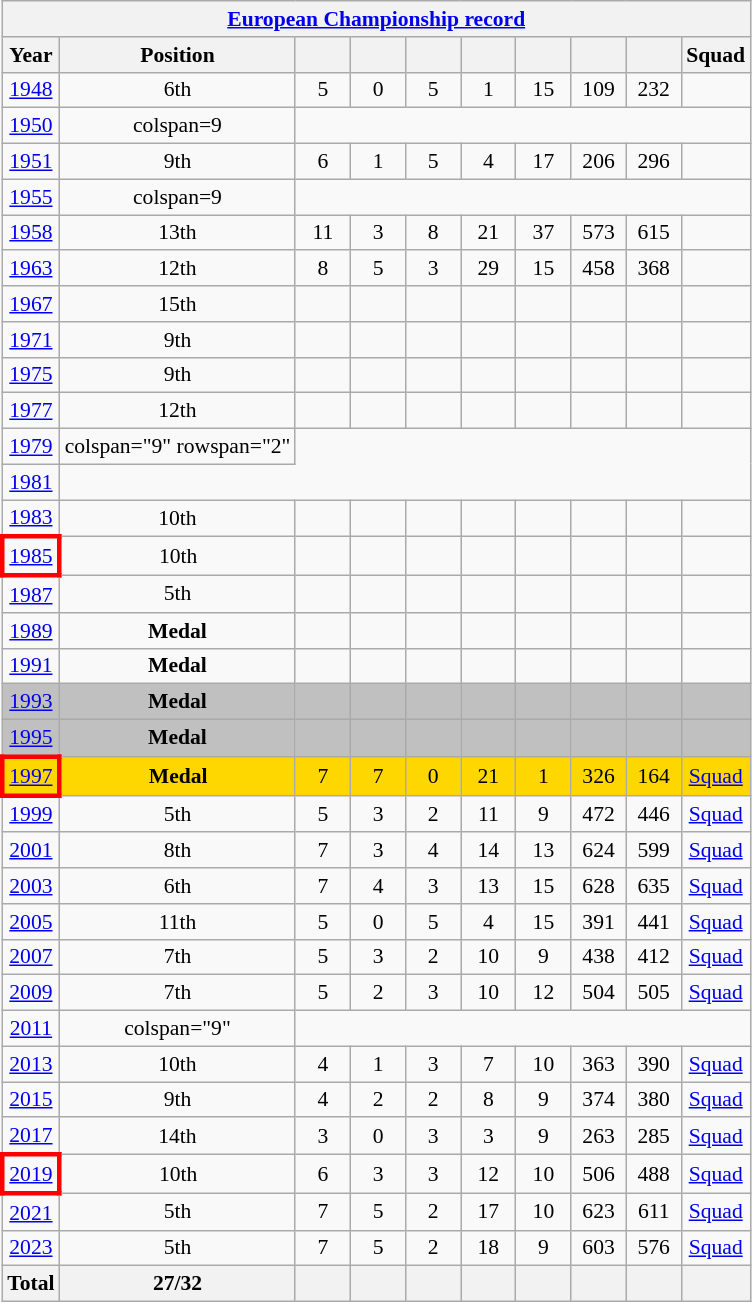<table class="wikitable" style="text-align: center;font-size:90%;">
<tr>
<th colspan=10><a href='#'>European Championship record</a></th>
</tr>
<tr>
<th>Year</th>
<th>Position</th>
<th width=30></th>
<th width=30></th>
<th width=30></th>
<th width=30></th>
<th width=30></th>
<th width=30></th>
<th width=30></th>
<th width=30>Squad</th>
</tr>
<tr>
<td> <a href='#'>1948</a></td>
<td>6th</td>
<td>5</td>
<td>0</td>
<td>5</td>
<td>1</td>
<td>15</td>
<td>109</td>
<td>232</td>
<td></td>
</tr>
<tr>
<td> <a href='#'>1950</a></td>
<td>colspan=9  </td>
</tr>
<tr>
<td> <a href='#'>1951</a></td>
<td>9th</td>
<td>6</td>
<td>1</td>
<td>5</td>
<td>4</td>
<td>17</td>
<td>206</td>
<td>296</td>
<td></td>
</tr>
<tr>
<td> <a href='#'>1955</a></td>
<td>colspan=9  </td>
</tr>
<tr>
<td> <a href='#'>1958</a></td>
<td>13th</td>
<td>11</td>
<td>3</td>
<td>8</td>
<td>21</td>
<td>37</td>
<td>573</td>
<td>615</td>
<td></td>
</tr>
<tr>
<td> <a href='#'>1963</a></td>
<td>12th</td>
<td>8</td>
<td>5</td>
<td>3</td>
<td>29</td>
<td>15</td>
<td>458</td>
<td>368</td>
<td></td>
</tr>
<tr>
<td> <a href='#'>1967</a></td>
<td>15th</td>
<td></td>
<td></td>
<td></td>
<td></td>
<td></td>
<td></td>
<td></td>
<td></td>
</tr>
<tr>
<td> <a href='#'>1971</a></td>
<td>9th</td>
<td></td>
<td></td>
<td></td>
<td></td>
<td></td>
<td></td>
<td></td>
<td></td>
</tr>
<tr>
<td> <a href='#'>1975</a></td>
<td>9th</td>
<td></td>
<td></td>
<td></td>
<td></td>
<td></td>
<td></td>
<td></td>
<td></td>
</tr>
<tr>
<td> <a href='#'>1977</a></td>
<td>12th</td>
<td></td>
<td></td>
<td></td>
<td></td>
<td></td>
<td></td>
<td></td>
<td></td>
</tr>
<tr>
<td> <a href='#'>1979</a></td>
<td>colspan="9" rowspan="2" </td>
</tr>
<tr>
<td> <a href='#'>1981</a></td>
</tr>
<tr>
<td> <a href='#'>1983</a></td>
<td>10th</td>
<td></td>
<td></td>
<td></td>
<td></td>
<td></td>
<td></td>
<td></td>
<td></td>
</tr>
<tr>
<td style="border:3px solid red"> <a href='#'>1985</a></td>
<td>10th</td>
<td></td>
<td></td>
<td></td>
<td></td>
<td></td>
<td></td>
<td></td>
<td></td>
</tr>
<tr>
<td> <a href='#'>1987</a></td>
<td>5th</td>
<td></td>
<td></td>
<td></td>
<td></td>
<td></td>
<td></td>
<td></td>
<td></td>
</tr>
<tr>
<td> <a href='#'>1989</a></td>
<td><strong> Medal</strong></td>
<td></td>
<td></td>
<td></td>
<td></td>
<td></td>
<td></td>
<td></td>
<td></td>
</tr>
<tr>
<td> <a href='#'>1991</a></td>
<td><strong> Medal</strong></td>
<td></td>
<td></td>
<td></td>
<td></td>
<td></td>
<td></td>
<td></td>
<td></td>
</tr>
<tr bgcolor="silver">
<td> <a href='#'>1993</a></td>
<td><strong> Medal</strong></td>
<td></td>
<td></td>
<td></td>
<td></td>
<td></td>
<td></td>
<td></td>
<td></td>
</tr>
<tr bgcolor="silver">
<td> <a href='#'>1995</a></td>
<td><strong> Medal</strong></td>
<td></td>
<td></td>
<td></td>
<td></td>
<td></td>
<td></td>
<td></td>
<td></td>
</tr>
<tr bgcolor="gold">
<td style="border:3px solid red"> <a href='#'>1997</a></td>
<td><strong> Medal</strong></td>
<td>7</td>
<td>7</td>
<td>0</td>
<td>21</td>
<td>1</td>
<td>326</td>
<td>164</td>
<td><a href='#'>Squad</a></td>
</tr>
<tr>
<td> <a href='#'>1999</a></td>
<td>5th</td>
<td>5</td>
<td>3</td>
<td>2</td>
<td>11</td>
<td>9</td>
<td>472</td>
<td>446</td>
<td><a href='#'>Squad</a></td>
</tr>
<tr>
<td> <a href='#'>2001</a></td>
<td>8th</td>
<td>7</td>
<td>3</td>
<td>4</td>
<td>14</td>
<td>13</td>
<td>624</td>
<td>599</td>
<td><a href='#'>Squad</a></td>
</tr>
<tr>
<td> <a href='#'>2003</a></td>
<td>6th</td>
<td>7</td>
<td>4</td>
<td>3</td>
<td>13</td>
<td>15</td>
<td>628</td>
<td>635</td>
<td><a href='#'>Squad</a></td>
</tr>
<tr>
<td>  <a href='#'>2005</a></td>
<td>11th</td>
<td>5</td>
<td>0</td>
<td>5</td>
<td>4</td>
<td>15</td>
<td>391</td>
<td>441</td>
<td><a href='#'>Squad</a></td>
</tr>
<tr>
<td> <a href='#'>2007</a></td>
<td>7th</td>
<td>5</td>
<td>3</td>
<td>2</td>
<td>10</td>
<td>9</td>
<td>438</td>
<td>412</td>
<td><a href='#'>Squad</a></td>
</tr>
<tr>
<td> <a href='#'>2009</a></td>
<td>7th</td>
<td>5</td>
<td>2</td>
<td>3</td>
<td>10</td>
<td>12</td>
<td>504</td>
<td>505</td>
<td><a href='#'>Squad</a></td>
</tr>
<tr>
<td>  <a href='#'>2011</a></td>
<td>colspan="9" </td>
</tr>
<tr>
<td>  <a href='#'>2013</a></td>
<td>10th</td>
<td>4</td>
<td>1</td>
<td>3</td>
<td>7</td>
<td>10</td>
<td>363</td>
<td>390</td>
<td><a href='#'>Squad</a></td>
</tr>
<tr>
<td>  <a href='#'>2015</a></td>
<td>9th</td>
<td>4</td>
<td>2</td>
<td>2</td>
<td>8</td>
<td>9</td>
<td>374</td>
<td>380</td>
<td><a href='#'>Squad</a></td>
</tr>
<tr>
<td> <a href='#'>2017</a></td>
<td>14th</td>
<td>3</td>
<td>0</td>
<td>3</td>
<td>3</td>
<td>9</td>
<td>263</td>
<td>285</td>
<td><a href='#'>Squad</a></td>
</tr>
<tr>
<td style="border:3px solid red">    <a href='#'>2019</a></td>
<td>10th</td>
<td>6</td>
<td>3</td>
<td>3</td>
<td>12</td>
<td>10</td>
<td>506</td>
<td>488</td>
<td><a href='#'>Squad</a></td>
</tr>
<tr>
<td>    <a href='#'>2021</a></td>
<td>5th</td>
<td>7</td>
<td>5</td>
<td>2</td>
<td>17</td>
<td>10</td>
<td>623</td>
<td>611</td>
<td><a href='#'>Squad</a></td>
</tr>
<tr>
<td>    <a href='#'>2023</a></td>
<td>5th</td>
<td>7</td>
<td>5</td>
<td>2</td>
<td>18</td>
<td>9</td>
<td>603</td>
<td>576</td>
<td><a href='#'>Squad</a></td>
</tr>
<tr>
<th><strong>Total</strong></th>
<th><strong>27/32</strong></th>
<th></th>
<th></th>
<th></th>
<th></th>
<th></th>
<th></th>
<th></th>
<th></th>
</tr>
</table>
